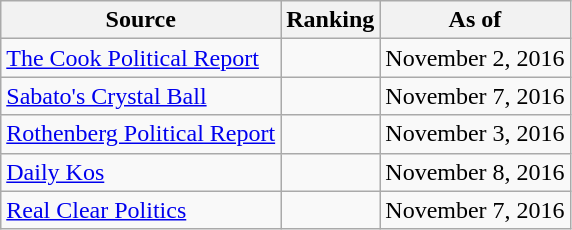<table class="wikitable" style="text-align:center">
<tr>
<th>Source</th>
<th>Ranking</th>
<th>As of</th>
</tr>
<tr>
<td align=left><a href='#'>The Cook Political Report</a></td>
<td></td>
<td>November 2, 2016</td>
</tr>
<tr>
<td align=left><a href='#'>Sabato's Crystal Ball</a></td>
<td></td>
<td>November 7, 2016</td>
</tr>
<tr>
<td align=left><a href='#'>Rothenberg Political Report</a></td>
<td></td>
<td>November 3, 2016</td>
</tr>
<tr>
<td align=left><a href='#'>Daily Kos</a></td>
<td></td>
<td>November 8, 2016</td>
</tr>
<tr>
<td align=left><a href='#'>Real Clear Politics</a></td>
<td></td>
<td>November 7, 2016</td>
</tr>
</table>
